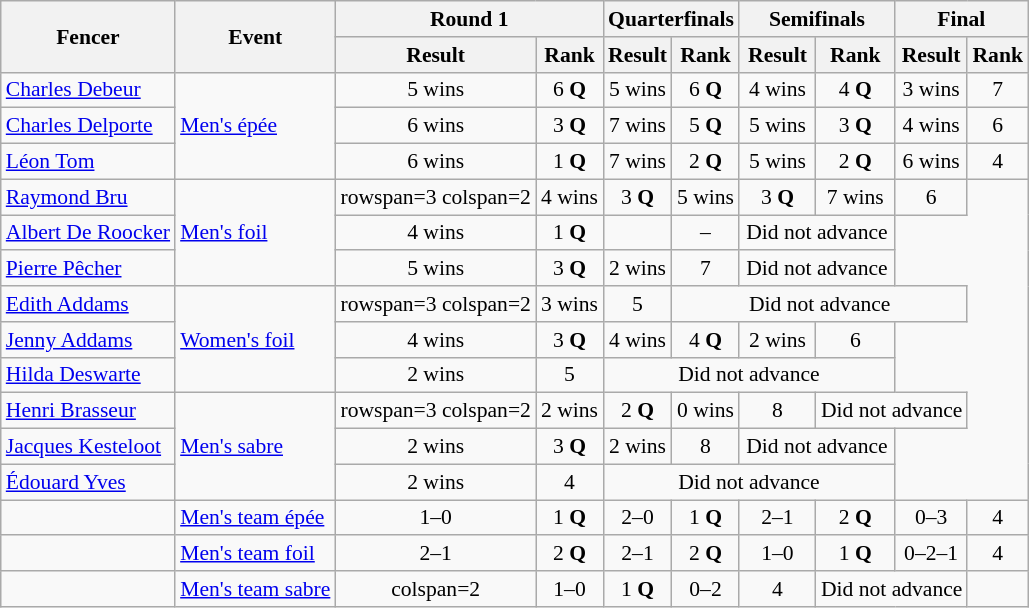<table class=wikitable style="font-size:90%; text-align:center">
<tr>
<th rowspan=2>Fencer</th>
<th rowspan=2>Event</th>
<th colspan=2>Round 1</th>
<th colspan=2>Quarterfinals</th>
<th colspan=2>Semifinals</th>
<th colspan=2>Final</th>
</tr>
<tr>
<th>Result</th>
<th>Rank</th>
<th>Result</th>
<th>Rank</th>
<th>Result</th>
<th>Rank</th>
<th>Result</th>
<th>Rank</th>
</tr>
<tr>
<td align=left><a href='#'>Charles Debeur</a></td>
<td align=left rowspan=3><a href='#'>Men's épée</a></td>
<td>5 wins</td>
<td>6 <strong>Q</strong></td>
<td>5 wins</td>
<td>6 <strong>Q</strong></td>
<td>4 wins</td>
<td>4 <strong>Q</strong></td>
<td>3 wins</td>
<td>7</td>
</tr>
<tr>
<td align=left><a href='#'>Charles Delporte</a></td>
<td>6 wins</td>
<td>3 <strong>Q</strong></td>
<td>7 wins</td>
<td>5 <strong>Q</strong></td>
<td>5 wins</td>
<td>3 <strong>Q</strong></td>
<td>4 wins</td>
<td>6</td>
</tr>
<tr>
<td align=left><a href='#'>Léon Tom</a></td>
<td>6 wins</td>
<td>1 <strong>Q</strong></td>
<td>7 wins</td>
<td>2 <strong>Q</strong></td>
<td>5 wins</td>
<td>2 <strong>Q</strong></td>
<td>6 wins</td>
<td>4</td>
</tr>
<tr>
<td align=left><a href='#'>Raymond Bru</a></td>
<td align=left rowspan=3><a href='#'>Men's foil</a></td>
<td>rowspan=3 colspan=2 </td>
<td>4 wins</td>
<td>3 <strong>Q</strong></td>
<td>5 wins</td>
<td>3 <strong>Q</strong></td>
<td>7 wins</td>
<td>6</td>
</tr>
<tr>
<td align=left><a href='#'>Albert De Roocker</a></td>
<td>4 wins</td>
<td>1 <strong>Q</strong></td>
<td></td>
<td>–</td>
<td colspan=2>Did not advance</td>
</tr>
<tr>
<td align=left><a href='#'>Pierre Pêcher</a></td>
<td>5 wins</td>
<td>3 <strong>Q</strong></td>
<td>2 wins</td>
<td>7</td>
<td colspan=2>Did not advance</td>
</tr>
<tr>
<td align=left><a href='#'>Edith Addams</a></td>
<td align=left rowspan=3><a href='#'>Women's foil</a></td>
<td>rowspan=3 colspan=2 </td>
<td>3 wins</td>
<td>5</td>
<td colspan=4>Did not advance</td>
</tr>
<tr>
<td align=left><a href='#'>Jenny Addams</a></td>
<td>4 wins</td>
<td>3 <strong>Q</strong></td>
<td>4 wins</td>
<td>4 <strong>Q</strong></td>
<td>2 wins</td>
<td>6</td>
</tr>
<tr>
<td align=left><a href='#'>Hilda Deswarte</a></td>
<td>2 wins</td>
<td>5</td>
<td colspan=4>Did not advance</td>
</tr>
<tr>
<td align=left><a href='#'>Henri Brasseur</a></td>
<td align=left rowspan=3><a href='#'>Men's sabre</a></td>
<td>rowspan=3 colspan=2 </td>
<td>2 wins</td>
<td>2 <strong>Q</strong></td>
<td>0 wins</td>
<td>8</td>
<td colspan=2>Did not advance</td>
</tr>
<tr>
<td align=left><a href='#'>Jacques Kesteloot</a></td>
<td>2 wins</td>
<td>3 <strong>Q</strong></td>
<td>2 wins</td>
<td>8</td>
<td colspan=2>Did not advance</td>
</tr>
<tr>
<td align=left><a href='#'>Édouard Yves</a></td>
<td>2 wins</td>
<td>4</td>
<td colspan=4>Did not advance</td>
</tr>
<tr>
<td align=left></td>
<td align=left><a href='#'>Men's team épée</a></td>
<td>1–0</td>
<td>1 <strong>Q</strong></td>
<td>2–0</td>
<td>1 <strong>Q</strong></td>
<td>2–1</td>
<td>2 <strong>Q</strong></td>
<td>0–3</td>
<td>4</td>
</tr>
<tr>
<td align=left></td>
<td align=left><a href='#'>Men's team foil</a></td>
<td>2–1</td>
<td>2 <strong>Q</strong></td>
<td>2–1</td>
<td>2 <strong>Q</strong></td>
<td>1–0</td>
<td>1 <strong>Q</strong></td>
<td>0–2–1</td>
<td>4</td>
</tr>
<tr>
<td align=left></td>
<td align=left><a href='#'>Men's team sabre</a></td>
<td>colspan=2 </td>
<td>1–0</td>
<td>1 <strong>Q</strong></td>
<td>0–2</td>
<td>4</td>
<td colspan=2>Did not advance</td>
</tr>
</table>
